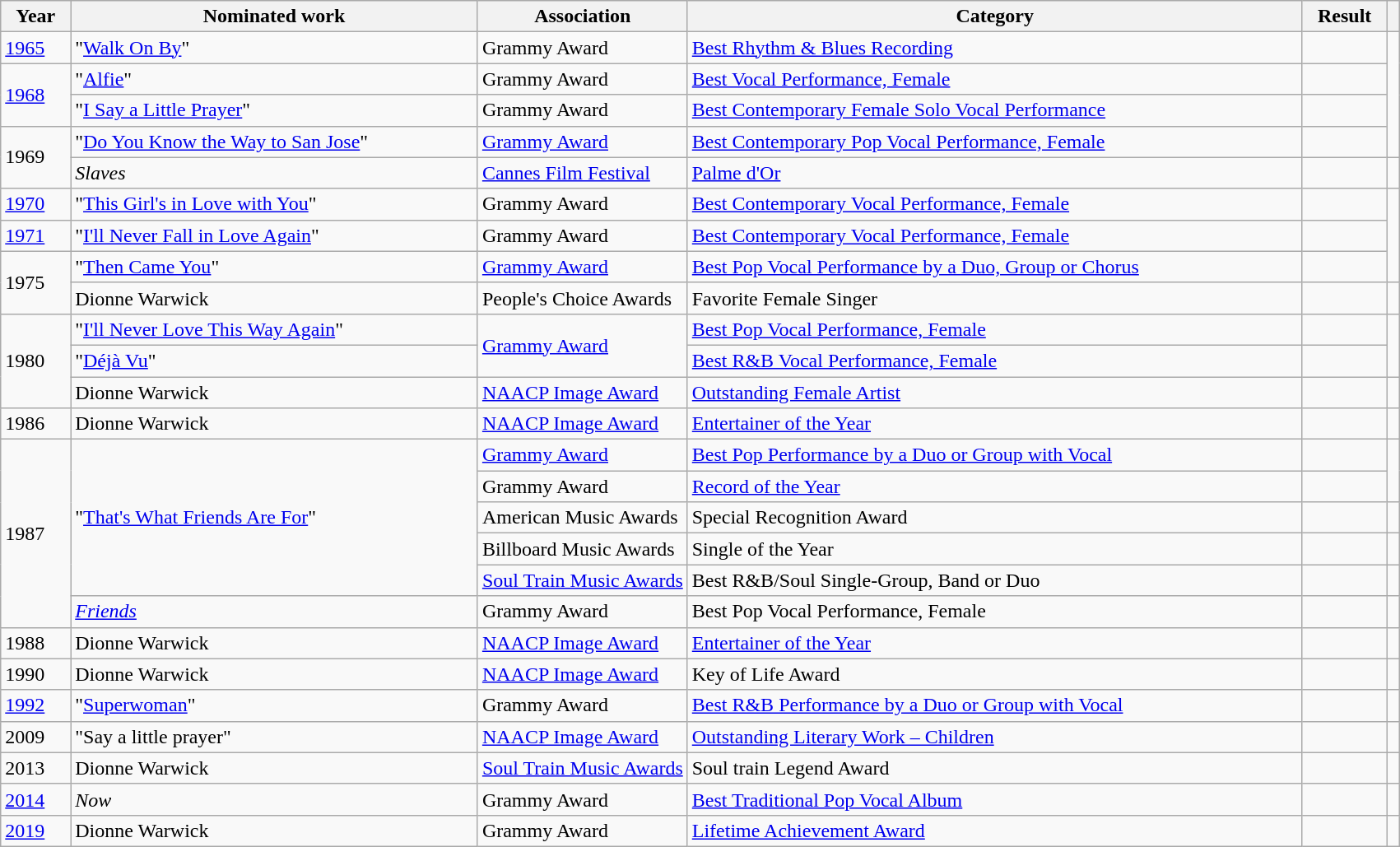<table class="wikitable">
<tr>
<th style="width:5%;">Year</th>
<th>Nominated work</th>
<th style="width:15%;">Association</th>
<th>Category</th>
<th>Result</th>
<th></th>
</tr>
<tr>
<td><a href='#'>1965</a></td>
<td>"<a href='#'>Walk On By</a>"</td>
<td>Grammy Award</td>
<td><a href='#'>Best Rhythm & Blues Recording</a></td>
<td></td>
<td align="center"; rowspan="4"></td>
</tr>
<tr>
<td rowspan="2"><a href='#'>1968</a></td>
<td>"<a href='#'>Alfie</a>"</td>
<td>Grammy Award</td>
<td><a href='#'>Best Vocal Performance, Female</a></td>
<td></td>
</tr>
<tr>
<td>"<a href='#'>I Say a Little Prayer</a>"</td>
<td>Grammy Award</td>
<td><a href='#'>Best Contemporary Female Solo Vocal Performance</a></td>
<td></td>
</tr>
<tr>
<td rowspan="2">1969</td>
<td>"<a href='#'>Do You Know the Way to San Jose</a>"</td>
<td><a href='#'>Grammy Award</a></td>
<td><a href='#'>Best Contemporary Pop Vocal Performance, Female</a></td>
<td></td>
</tr>
<tr>
<td><em>Slaves</em></td>
<td><a href='#'>Cannes Film Festival</a></td>
<td><a href='#'>Palme d'Or</a></td>
<td></td>
<td align="center"></td>
</tr>
<tr>
<td><a href='#'>1970</a></td>
<td>"<a href='#'>This Girl's in Love with You</a>"</td>
<td>Grammy Award</td>
<td><a href='#'>Best Contemporary Vocal Performance, Female</a></td>
<td></td>
<td align="center"; rowspan="3"></td>
</tr>
<tr>
<td><a href='#'>1971</a></td>
<td>"<a href='#'>I'll Never Fall in Love Again</a>"</td>
<td>Grammy Award</td>
<td><a href='#'>Best Contemporary Vocal Performance, Female</a></td>
<td></td>
</tr>
<tr>
<td rowspan="2">1975</td>
<td>"<a href='#'>Then Came You</a>" </td>
<td><a href='#'>Grammy Award</a></td>
<td><a href='#'>Best Pop Vocal Performance by a Duo, Group or Chorus</a></td>
<td></td>
</tr>
<tr>
<td>Dionne Warwick</td>
<td>People's Choice Awards</td>
<td>Favorite Female Singer</td>
<td></td>
<td align="center"></td>
</tr>
<tr>
<td rowspan="3">1980</td>
<td>"<a href='#'>I'll Never Love This Way Again</a>"</td>
<td rowspan="2"><a href='#'>Grammy Award</a></td>
<td><a href='#'>Best Pop Vocal Performance, Female</a></td>
<td></td>
<td rowspan="2"; align="center"></td>
</tr>
<tr>
<td>"<a href='#'>Déjà Vu</a>"</td>
<td><a href='#'>Best R&B Vocal Performance, Female</a></td>
<td></td>
</tr>
<tr>
<td>Dionne Warwick</td>
<td><a href='#'>NAACP Image Award</a></td>
<td><a href='#'>Outstanding Female Artist</a></td>
<td></td>
<td align="center"></td>
</tr>
<tr>
<td>1986</td>
<td>Dionne Warwick</td>
<td><a href='#'>NAACP Image Award</a></td>
<td><a href='#'>Entertainer of the Year</a></td>
<td></td>
<td align="center"></td>
</tr>
<tr>
<td rowspan="6">1987</td>
<td rowspan="5">"<a href='#'>That's What Friends Are For</a>" <br> </td>
<td><a href='#'>Grammy Award</a></td>
<td><a href='#'>Best Pop Performance by a Duo or Group with Vocal</a></td>
<td></td>
<td rowspan="2"; align="center"></td>
</tr>
<tr>
<td>Grammy Award</td>
<td><a href='#'>Record of the Year</a></td>
<td></td>
</tr>
<tr>
<td>American Music Awards</td>
<td>Special Recognition Award</td>
<td></td>
<td align="center"></td>
</tr>
<tr>
<td>Billboard Music Awards</td>
<td>Single of the Year</td>
<td></td>
<td align="center"></td>
</tr>
<tr>
<td><a href='#'>Soul Train Music Awards</a></td>
<td>Best R&B/Soul Single-Group, Band or Duo</td>
<td></td>
<td align="center"></td>
</tr>
<tr>
<td><em><a href='#'>Friends</a></em></td>
<td>Grammy Award</td>
<td>Best Pop Vocal Performance, Female</td>
<td></td>
<td align="center"></td>
</tr>
<tr>
<td>1988</td>
<td>Dionne Warwick</td>
<td><a href='#'>NAACP Image Award</a></td>
<td><a href='#'>Entertainer of the Year</a></td>
<td></td>
<td align="center"></td>
</tr>
<tr>
<td>1990</td>
<td>Dionne Warwick</td>
<td><a href='#'>NAACP Image Award</a></td>
<td>Key of Life Award</td>
<td></td>
<td align="center"></td>
</tr>
<tr>
<td><a href='#'>1992</a></td>
<td>"<a href='#'>Superwoman</a>" </td>
<td>Grammy Award</td>
<td><a href='#'>Best R&B Performance by a Duo or Group with Vocal</a></td>
<td></td>
<td align="center"></td>
</tr>
<tr>
<td>2009</td>
<td>"Say a little prayer"</td>
<td><a href='#'>NAACP Image Award</a></td>
<td><a href='#'>Outstanding Literary Work – Children</a></td>
<td></td>
<td align="center"></td>
</tr>
<tr>
<td>2013</td>
<td>Dionne Warwick</td>
<td><a href='#'>Soul Train Music Awards</a></td>
<td>Soul train Legend Award</td>
<td></td>
<td align="center"></td>
</tr>
<tr>
<td><a href='#'>2014</a></td>
<td><em>Now</em></td>
<td>Grammy Award</td>
<td><a href='#'>Best Traditional Pop Vocal Album</a></td>
<td></td>
<td align="center"></td>
</tr>
<tr>
<td><a href='#'>2019</a></td>
<td>Dionne Warwick</td>
<td>Grammy Award</td>
<td><a href='#'>Lifetime Achievement Award</a></td>
<td></td>
<td align="center"></td>
</tr>
</table>
